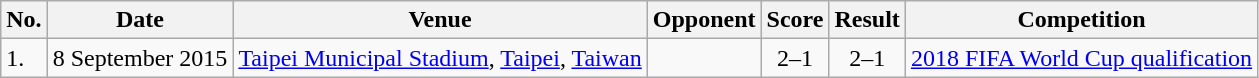<table class="wikitable plainrowheaders sortable">
<tr>
<th>No.</th>
<th>Date</th>
<th>Venue</th>
<th>Opponent</th>
<th>Score</th>
<th>Result</th>
<th>Competition</th>
</tr>
<tr>
<td>1.</td>
<td>8 September 2015</td>
<td><a href='#'>Taipei Municipal Stadium</a>, <a href='#'>Taipei</a>, <a href='#'>Taiwan</a></td>
<td></td>
<td align=center>2–1</td>
<td align=center>2–1</td>
<td><a href='#'>2018 FIFA World Cup qualification</a></td>
</tr>
</table>
